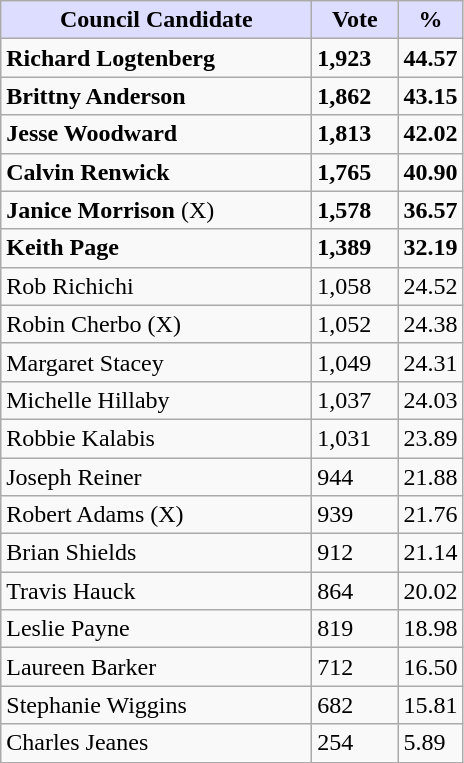<table class="wikitable">
<tr>
<th style="background:#ddf;" width="200px">Council Candidate</th>
<th style="background:#ddf;" width="50px">Vote</th>
<th style="background:#ddf;" width="30px">%</th>
</tr>
<tr>
<td><strong>Richard Logtenberg</strong></td>
<td><strong>1,923</strong></td>
<td><strong>44.57</strong></td>
</tr>
<tr>
<td><strong>Brittny Anderson</strong></td>
<td><strong>1,862</strong></td>
<td><strong>43.15</strong></td>
</tr>
<tr>
<td><strong>Jesse Woodward</strong></td>
<td><strong>1,813</strong></td>
<td><strong>42.02</strong></td>
</tr>
<tr>
<td><strong>Calvin Renwick</strong></td>
<td><strong>1,765</strong></td>
<td><strong>40.90</strong></td>
</tr>
<tr>
<td><strong>Janice Morrison</strong> (X)</td>
<td><strong>1,578</strong></td>
<td><strong>36.57</strong></td>
</tr>
<tr>
<td><strong>Keith Page</strong></td>
<td><strong>1,389</strong></td>
<td><strong>32.19</strong></td>
</tr>
<tr>
<td>Rob Richichi</td>
<td>1,058</td>
<td>24.52</td>
</tr>
<tr>
<td>Robin Cherbo (X)</td>
<td>1,052</td>
<td>24.38</td>
</tr>
<tr>
<td>Margaret Stacey</td>
<td>1,049</td>
<td>24.31</td>
</tr>
<tr>
<td>Michelle Hillaby</td>
<td>1,037</td>
<td>24.03</td>
</tr>
<tr>
<td>Robbie Kalabis</td>
<td>1,031</td>
<td>23.89</td>
</tr>
<tr>
<td>Joseph Reiner</td>
<td>944</td>
<td>21.88</td>
</tr>
<tr>
<td>Robert Adams (X)</td>
<td>939</td>
<td>21.76</td>
</tr>
<tr>
<td>Brian Shields</td>
<td>912</td>
<td>21.14</td>
</tr>
<tr>
<td>Travis Hauck</td>
<td>864</td>
<td>20.02</td>
</tr>
<tr>
<td>Leslie Payne</td>
<td>819</td>
<td>18.98</td>
</tr>
<tr>
<td>Laureen Barker</td>
<td>712</td>
<td>16.50</td>
</tr>
<tr>
<td>Stephanie Wiggins</td>
<td>682</td>
<td>15.81</td>
</tr>
<tr>
<td>Charles Jeanes</td>
<td>254</td>
<td>5.89</td>
</tr>
</table>
